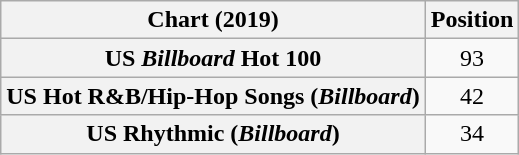<table class="wikitable sortable plainrowheaders" style="text-align:center">
<tr>
<th scope="col">Chart (2019)</th>
<th scope="col">Position</th>
</tr>
<tr>
<th scope="row">US <em>Billboard</em> Hot 100</th>
<td>93</td>
</tr>
<tr>
<th scope="row">US Hot R&B/Hip-Hop Songs (<em>Billboard</em>)</th>
<td>42</td>
</tr>
<tr>
<th scope="row">US Rhythmic (<em>Billboard</em>)</th>
<td>34</td>
</tr>
</table>
